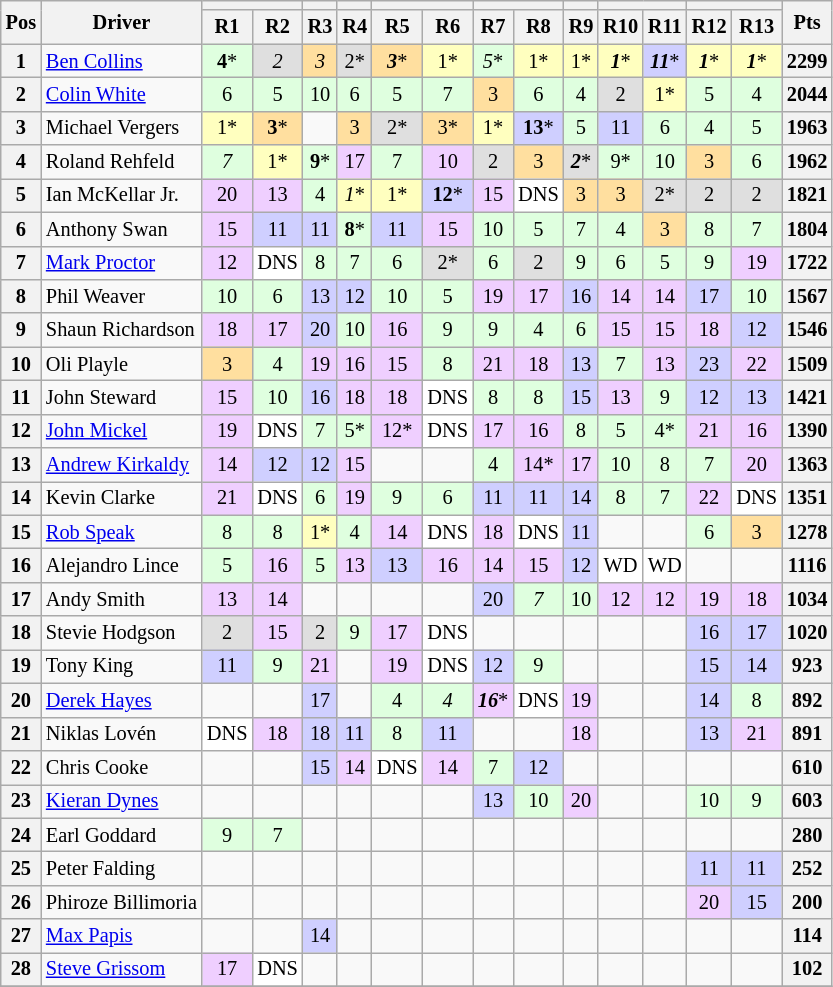<table class="wikitable" style="font-size: 85%; text-align:center">
<tr valign="top">
<th valign="middle" rowspan=2>Pos</th>
<th valign="middle" rowspan=2>Driver</th>
<th colspan=2></th>
<th></th>
<th></th>
<th colspan=2></th>
<th colspan=2></th>
<th></th>
<th colspan=2></th>
<th colspan=2></th>
<th valign="middle" rowspan=2>Pts</th>
</tr>
<tr>
<th>R1</th>
<th>R2</th>
<th>R3</th>
<th>R4</th>
<th>R5</th>
<th>R6</th>
<th>R7</th>
<th>R8</th>
<th>R9</th>
<th>R10</th>
<th>R11</th>
<th>R12</th>
<th>R13</th>
</tr>
<tr>
<th>1</th>
<td align=left> <a href='#'>Ben Collins</a></td>
<td style="background:#DFFFDF;"><strong>4</strong>*</td>
<td style="background:#DFDFDF;"><em>2</em></td>
<td style="background:#FFDF9F;"><em>3</em></td>
<td style="background:#DFDFDF;">2*</td>
<td style="background:#FFDF9F;"><strong><em>3</em></strong>*</td>
<td style="background:#FFFFBF;">1*</td>
<td style="background:#DFFFDF;"><em>5</em>*</td>
<td style="background:#FFFFBF;">1*</td>
<td style="background:#FFFFBF;">1*</td>
<td style="background:#FFFFBF;"><strong><em>1</em></strong>*</td>
<td style="background:#CFCFFF;"><strong><em>11</em></strong>*</td>
<td style="background:#FFFFBF;"><strong><em>1</em></strong>*</td>
<td style="background:#FFFFBF;"><strong><em>1</em></strong>*</td>
<th>2299</th>
</tr>
<tr>
<th>2</th>
<td align=left> <a href='#'>Colin White</a></td>
<td style="background:#DFFFDF;">6</td>
<td style="background:#DFFFDF;">5</td>
<td style="background:#DFFFDF;">10</td>
<td style="background:#DFFFDF;">6</td>
<td style="background:#DFFFDF;">5</td>
<td style="background:#DFFFDF;">7</td>
<td style="background:#FFDF9F;">3</td>
<td style="background:#DFFFDF;">6</td>
<td style="background:#DFFFDF;">4</td>
<td style="background:#DFDFDF;">2</td>
<td style="background:#FFFFBF;">1*</td>
<td style="background:#DFFFDF;">5</td>
<td style="background:#DFFFDF;">4</td>
<th>2044</th>
</tr>
<tr>
<th>3</th>
<td align=left> Michael Vergers</td>
<td style="background:#FFFFBF;">1*</td>
<td style="background:#FFDF9F;"><strong>3</strong>*</td>
<td></td>
<td style="background:#FFDF9F;">3</td>
<td style="background:#DFDFDF;">2*</td>
<td style="background:#FFDF9F;">3*</td>
<td style="background:#FFFFBF;">1*</td>
<td style="background:#CFCFFF;"><strong>13</strong>*</td>
<td style="background:#DFFFDF;">5</td>
<td style="background:#CFCFFF;">11</td>
<td style="background:#DFFFDF;">6</td>
<td style="background:#DFFFDF;">4</td>
<td style="background:#DFFFDF;">5</td>
<th>1963</th>
</tr>
<tr>
<th>4</th>
<td align=left> Roland Rehfeld</td>
<td style="background:#DFFFDF;"><em>7</em></td>
<td style="background:#FFFFBF;">1*</td>
<td style="background:#DFFFDF;"><strong>9</strong>*</td>
<td style="background:#EFCFFF;">17</td>
<td style="background:#DFFFDF;">7</td>
<td style="background:#EFCFFF;">10</td>
<td style="background:#DFDFDF;">2</td>
<td style="background:#FFDF9F;">3</td>
<td style="background:#DFDFDF;"><strong><em>2</em></strong>*</td>
<td style="background:#DFFFDF;">9*</td>
<td style="background:#DFFFDF;">10</td>
<td style="background:#FFDF9F;">3</td>
<td style="background:#DFFFDF;">6</td>
<th>1962</th>
</tr>
<tr>
<th>5</th>
<td align=left> Ian McKellar Jr.</td>
<td style="background:#EFCFFF;">20</td>
<td style="background:#EFCFFF;">13</td>
<td style="background:#DFFFDF;">4</td>
<td style="background:#FFFFBF;"><em>1</em>*</td>
<td style="background:#FFFFBF;">1*</td>
<td style="background:#CFCFFF;"><strong>12</strong>*</td>
<td style="background:#EFCFFF;">15</td>
<td style="background:#FFFFFF;">DNS</td>
<td style="background:#FFDF9F;">3</td>
<td style="background:#FFDF9F;">3</td>
<td style="background:#DFDFDF;">2*</td>
<td style="background:#DFDFDF;">2</td>
<td style="background:#DFDFDF;">2</td>
<th>1821</th>
</tr>
<tr>
<th>6</th>
<td align=left> Anthony Swan</td>
<td style="background:#EFCFFF;">15</td>
<td style="background:#CFCFFF;">11</td>
<td style="background:#CFCFFF;">11</td>
<td style="background:#DFFFDF;"><strong>8</strong>*</td>
<td style="background:#CFCFFF;">11</td>
<td style="background:#EFCFFF;">15</td>
<td style="background:#DFFFDF;">10</td>
<td style="background:#DFFFDF;">5</td>
<td style="background:#DFFFDF;">7</td>
<td style="background:#DFFFDF;">4</td>
<td style="background:#FFDF9F;">3</td>
<td style="background:#DFFFDF;">8</td>
<td style="background:#DFFFDF;">7</td>
<th>1804</th>
</tr>
<tr>
<th>7</th>
<td align=left> <a href='#'>Mark Proctor</a></td>
<td style="background:#EFCFFF;">12</td>
<td style="background:#FFFFFF;">DNS</td>
<td style="background:#DFFFDF;">8</td>
<td style="background:#DFFFDF;">7</td>
<td style="background:#DFFFDF;">6</td>
<td style="background:#DFDFDF;">2*</td>
<td style="background:#DFFFDF;">6</td>
<td style="background:#DFDFDF;">2</td>
<td style="background:#DFFFDF;">9</td>
<td style="background:#DFFFDF;">6</td>
<td style="background:#DFFFDF;">5</td>
<td style="background:#DFFFDF;">9</td>
<td style="background:#EFCFFF;">19</td>
<th>1722</th>
</tr>
<tr>
<th>8</th>
<td align=left> Phil Weaver</td>
<td style="background:#DFFFDF;">10</td>
<td style="background:#DFFFDF;">6</td>
<td style="background:#CFCFFF;">13</td>
<td style="background:#CFCFFF;">12</td>
<td style="background:#DFFFDF;">10</td>
<td style="background:#DFFFDF;">5</td>
<td style="background:#EFCFFF;">19</td>
<td style="background:#EFCFFF;">17</td>
<td style="background:#CFCFFF;">16</td>
<td style="background:#EFCFFF;">14</td>
<td style="background:#EFCFFF;">14</td>
<td style="background:#CFCFFF;">17</td>
<td style="background:#DFFFDF;">10</td>
<th>1567</th>
</tr>
<tr>
<th>9</th>
<td align=left> Shaun Richardson</td>
<td style="background:#EFCFFF;">18</td>
<td style="background:#EFCFFF;">17</td>
<td style="background:#CFCFFF;">20</td>
<td style="background:#DFFFDF;">10</td>
<td style="background:#EFCFFF;">16</td>
<td style="background:#DFFFDF;">9</td>
<td style="background:#DFFFDF;">9</td>
<td style="background:#DFFFDF;">4</td>
<td style="background:#DFFFDF;">6</td>
<td style="background:#EFCFFF;">15</td>
<td style="background:#EFCFFF;">15</td>
<td style="background:#EFCFFF;">18</td>
<td style="background:#CFCFFF;">12</td>
<th>1546</th>
</tr>
<tr>
<th>10</th>
<td align=left> Oli Playle</td>
<td style="background:#FFDF9F;">3</td>
<td style="background:#DFFFDF;">4</td>
<td style="background:#EFCFFF;">19</td>
<td style="background:#EFCFFF;">16</td>
<td style="background:#EFCFFF;">15</td>
<td style="background:#DFFFDF;">8</td>
<td style="background:#EFCFFF;">21</td>
<td style="background:#EFCFFF;">18</td>
<td style="background:#CFCFFF;">13</td>
<td style="background:#DFFFDF;">7</td>
<td style="background:#EFCFFF;">13</td>
<td style="background:#CFCFFF;">23</td>
<td style="background:#EFCFFF;">22</td>
<th>1509</th>
</tr>
<tr>
<th>11</th>
<td align=left> John Steward</td>
<td style="background:#EFCFFF;">15</td>
<td style="background:#DFFFDF;">10</td>
<td style="background:#CFCFFF;">16</td>
<td style="background:#EFCFFF;">18</td>
<td style="background:#EFCFFF;">18</td>
<td style="background:#FFFFFF;">DNS</td>
<td style="background:#DFFFDF;">8</td>
<td style="background:#DFFFDF;">8</td>
<td style="background:#CFCFFF;">15</td>
<td style="background:#EFCFFF;">13</td>
<td style="background:#DFFFDF;">9</td>
<td style="background:#CFCFFF;">12</td>
<td style="background:#CFCFFF;">13</td>
<th>1421</th>
</tr>
<tr>
<th>12</th>
<td align=left> <a href='#'>John Mickel</a></td>
<td style="background:#EFCFFF;">19</td>
<td style="background:#FFFFFF;">DNS</td>
<td style="background:#DFFFDF;">7</td>
<td style="background:#DFFFDF;">5*</td>
<td style="background:#EFCFFF;">12*</td>
<td style="background:#FFFFFF;">DNS</td>
<td style="background:#EFCFFF;">17</td>
<td style="background:#EFCFFF;">16</td>
<td style="background:#DFFFDF;">8</td>
<td style="background:#DFFFDF;">5</td>
<td style="background:#DFFFDF;">4*</td>
<td style="background:#EFCFFF;">21</td>
<td style="background:#EFCFFF;">16</td>
<th>1390</th>
</tr>
<tr>
<th>13</th>
<td align=left> <a href='#'>Andrew Kirkaldy</a></td>
<td style="background:#EFCFFF;">14</td>
<td style="background:#CFCFFF;">12</td>
<td style="background:#CFCFFF;">12</td>
<td style="background:#EFCFFF;">15</td>
<td></td>
<td></td>
<td style="background:#DFFFDF;">4</td>
<td style="background:#EFCFFF;">14*</td>
<td style="background:#EFCFFF;">17</td>
<td style="background:#DFFFDF;">10</td>
<td style="background:#DFFFDF;">8</td>
<td style="background:#DFFFDF;">7</td>
<td style="background:#EFCFFF;">20</td>
<th>1363</th>
</tr>
<tr>
<th>14</th>
<td align=left> Kevin Clarke</td>
<td style="background:#EFCFFF;">21</td>
<td style="background:#FFFFFF;">DNS</td>
<td style="background:#DFFFDF;">6</td>
<td style="background:#EFCFFF;">19</td>
<td style="background:#DFFFDF;">9</td>
<td style="background:#DFFFDF;">6</td>
<td style="background:#CFCFFF;">11</td>
<td style="background:#CFCFFF;">11</td>
<td style="background:#CFCFFF;">14</td>
<td style="background:#DFFFDF;">8</td>
<td style="background:#DFFFDF;">7</td>
<td style="background:#EFCFFF;">22</td>
<td style="background:#FFFFFF;">DNS</td>
<th>1351</th>
</tr>
<tr>
<th>15</th>
<td align=left> <a href='#'>Rob Speak</a></td>
<td style="background:#DFFFDF;">8</td>
<td style="background:#DFFFDF;">8</td>
<td style="background:#FFFFBF;">1*</td>
<td style="background:#DFFFDF;">4</td>
<td style="background:#EFCFFF;">14</td>
<td style="background:#FFFFFF;">DNS</td>
<td style="background:#EFCFFF;">18</td>
<td style="background:#FFFFFF;">DNS</td>
<td style="background:#CFCFFF;">11</td>
<td></td>
<td></td>
<td style="background:#DFFFDF;">6</td>
<td style="background:#FFDF9F;">3</td>
<th>1278</th>
</tr>
<tr>
<th>16</th>
<td align=left> Alejandro Lince</td>
<td style="background:#DFFFDF;">5</td>
<td style="background:#EFCFFF;">16</td>
<td style="background:#DFFFDF;">5</td>
<td style="background:#EFCFFF;">13</td>
<td style="background:#CFCFFF;">13</td>
<td style="background:#EFCFFF;">16</td>
<td style="background:#EFCFFF;">14</td>
<td style="background:#EFCFFF;">15</td>
<td style="background:#CFCFFF;">12</td>
<td style="background:#FFFFFF;">WD</td>
<td style="background:#FFFFFF;">WD</td>
<td></td>
<td></td>
<th>1116</th>
</tr>
<tr>
<th>17</th>
<td align=left> Andy Smith</td>
<td style="background:#EFCFFF;">13</td>
<td style="background:#EFCFFF;">14</td>
<td></td>
<td></td>
<td></td>
<td></td>
<td style="background:#CFCFFF;">20</td>
<td style="background:#DFFFDF;"><em>7</em></td>
<td style="background:#DFFFDF;">10</td>
<td style="background:#EFCFFF;">12</td>
<td style="background:#EFCFFF;">12</td>
<td style="background:#EFCFFF;">19</td>
<td style="background:#EFCFFF;">18</td>
<th>1034</th>
</tr>
<tr>
<th>18</th>
<td align=left> Stevie Hodgson</td>
<td style="background:#DFDFDF;">2</td>
<td style="background:#EFCFFF;">15</td>
<td style="background:#DFDFDF;">2</td>
<td style="background:#DFFFDF;">9</td>
<td style="background:#EFCFFF;">17</td>
<td style="background:#FFFFFF;">DNS</td>
<td></td>
<td></td>
<td></td>
<td></td>
<td></td>
<td style="background:#CFCFFF;">16</td>
<td style="background:#CFCFFF;">17</td>
<th>1020</th>
</tr>
<tr>
<th>19</th>
<td align=left> Tony King</td>
<td style="background:#CFCFFF;">11</td>
<td style="background:#DFFFDF;">9</td>
<td style="background:#EFCFFF;">21</td>
<td></td>
<td style="background:#EFCFFF;">19</td>
<td style="background:#FFFFFF;">DNS</td>
<td style="background:#CFCFFF;">12</td>
<td style="background:#DFFFDF;">9</td>
<td></td>
<td></td>
<td></td>
<td style="background:#CFCFFF;">15</td>
<td style="background:#CFCFFF;">14</td>
<th>923</th>
</tr>
<tr>
<th>20</th>
<td align=left> <a href='#'>Derek Hayes</a></td>
<td></td>
<td></td>
<td style="background:#CFCFFF;">17</td>
<td></td>
<td style="background:#DFFFDF;">4</td>
<td style="background:#DFFFDF;"><em>4</em></td>
<td style="background:#EFCFFF;"><strong><em>16</em></strong>*</td>
<td style="background:#FFFFFF;">DNS</td>
<td style="background:#EFCFFF;">19</td>
<td></td>
<td></td>
<td style="background:#CFCFFF;">14</td>
<td style="background:#DFFFDF;">8</td>
<th>892</th>
</tr>
<tr>
<th>21</th>
<td align=left> Niklas Lovén</td>
<td style="background:#FFFFFF;">DNS</td>
<td style="background:#EFCFFF;">18</td>
<td style="background:#CFCFFF;">18</td>
<td style="background:#CFCFFF;">11</td>
<td style="background:#DFFFDF;">8</td>
<td style="background:#CFCFFF;">11</td>
<td></td>
<td></td>
<td style="background:#EFCFFF;">18</td>
<td></td>
<td></td>
<td style="background:#CFCFFF;">13</td>
<td style="background:#EFCFFF;">21</td>
<th>891</th>
</tr>
<tr>
<th>22</th>
<td align=left> Chris Cooke</td>
<td></td>
<td></td>
<td style="background:#CFCFFF;">15</td>
<td style="background:#EFCFFF;">14</td>
<td style="background:#FFFFFF;">DNS</td>
<td style="background:#EFCFFF;">14</td>
<td style="background:#DFFFDF;">7</td>
<td style="background:#CFCFFF;">12</td>
<td></td>
<td></td>
<td></td>
<td></td>
<td></td>
<th>610</th>
</tr>
<tr>
<th>23</th>
<td align=left> <a href='#'>Kieran Dynes</a></td>
<td></td>
<td></td>
<td></td>
<td></td>
<td></td>
<td></td>
<td style="background:#CFCFFF;">13</td>
<td style="background:#DFFFDF;">10</td>
<td style="background:#EFCFFF;">20</td>
<td></td>
<td></td>
<td style="background:#DFFFDF;">10</td>
<td style="background:#DFFFDF;">9</td>
<th>603</th>
</tr>
<tr>
<th>24</th>
<td align=left> Earl Goddard</td>
<td style="background:#DFFFDF;">9</td>
<td style="background:#DFFFDF;">7</td>
<td></td>
<td></td>
<td></td>
<td></td>
<td></td>
<td></td>
<td></td>
<td></td>
<td></td>
<td></td>
<td></td>
<th>280</th>
</tr>
<tr>
<th>25</th>
<td align=left> Peter Falding</td>
<td></td>
<td></td>
<td></td>
<td></td>
<td></td>
<td></td>
<td></td>
<td></td>
<td></td>
<td></td>
<td></td>
<td style="background:#CFCFFF;">11</td>
<td style="background:#CFCFFF;">11</td>
<th>252</th>
</tr>
<tr>
<th>26</th>
<td align=left> Phiroze Billimoria</td>
<td></td>
<td></td>
<td></td>
<td></td>
<td></td>
<td></td>
<td></td>
<td></td>
<td></td>
<td></td>
<td></td>
<td style="background:#EFCFFF;">20</td>
<td style="background:#CFCFFF;">15</td>
<th>200</th>
</tr>
<tr>
<th>27</th>
<td align=left> <a href='#'>Max Papis</a></td>
<td></td>
<td></td>
<td style="background:#CFCFFF;">14</td>
<td></td>
<td></td>
<td></td>
<td></td>
<td></td>
<td></td>
<td></td>
<td></td>
<td></td>
<td></td>
<th>114</th>
</tr>
<tr>
<th>28</th>
<td align=left> <a href='#'>Steve Grissom</a></td>
<td style="background:#EFCFFF;">17</td>
<td style="background:#FFFFFF;">DNS</td>
<td></td>
<td></td>
<td></td>
<td></td>
<td></td>
<td></td>
<td></td>
<td></td>
<td></td>
<td></td>
<td></td>
<th>102</th>
</tr>
<tr>
</tr>
</table>
